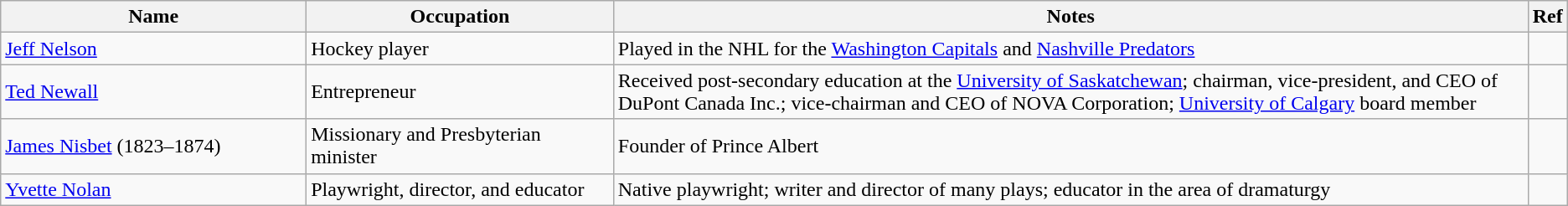<table class="wikitable sortable">
<tr align=left>
<th style="width:20%;">Name</th>
<th style="width:20%;">Occupation</th>
<th style="width:60%;">Notes</th>
<th style="width:20%;">Ref</th>
</tr>
<tr>
<td><a href='#'>Jeff Nelson</a></td>
<td>Hockey player</td>
<td>Played in the NHL for the <a href='#'>Washington Capitals</a> and <a href='#'>Nashville Predators</a></td>
<td></td>
</tr>
<tr>
<td><a href='#'>Ted Newall</a> </td>
<td>Entrepreneur</td>
<td>Received post-secondary education at the <a href='#'>University of Saskatchewan</a>; chairman, vice-president, and CEO of DuPont Canada Inc.; vice-chairman and CEO of NOVA Corporation; <a href='#'>University of Calgary</a> board member</td>
<td></td>
</tr>
<tr>
<td><a href='#'>James Nisbet</a> (1823–1874)</td>
<td>Missionary and Presbyterian minister</td>
<td>Founder of Prince Albert</td>
<td></td>
</tr>
<tr>
<td><a href='#'>Yvette Nolan</a></td>
<td>Playwright, director, and educator</td>
<td>Native playwright; writer and director of many plays; educator in the area of dramaturgy</td>
<td></td>
</tr>
</table>
